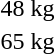<table>
<tr>
<td rowspan=2>48 kg</td>
<td rowspan=2></td>
<td rowspan=2></td>
<td></td>
</tr>
<tr>
<td></td>
</tr>
<tr>
<td>65 kg</td>
<td></td>
<td></td>
<td></td>
</tr>
</table>
